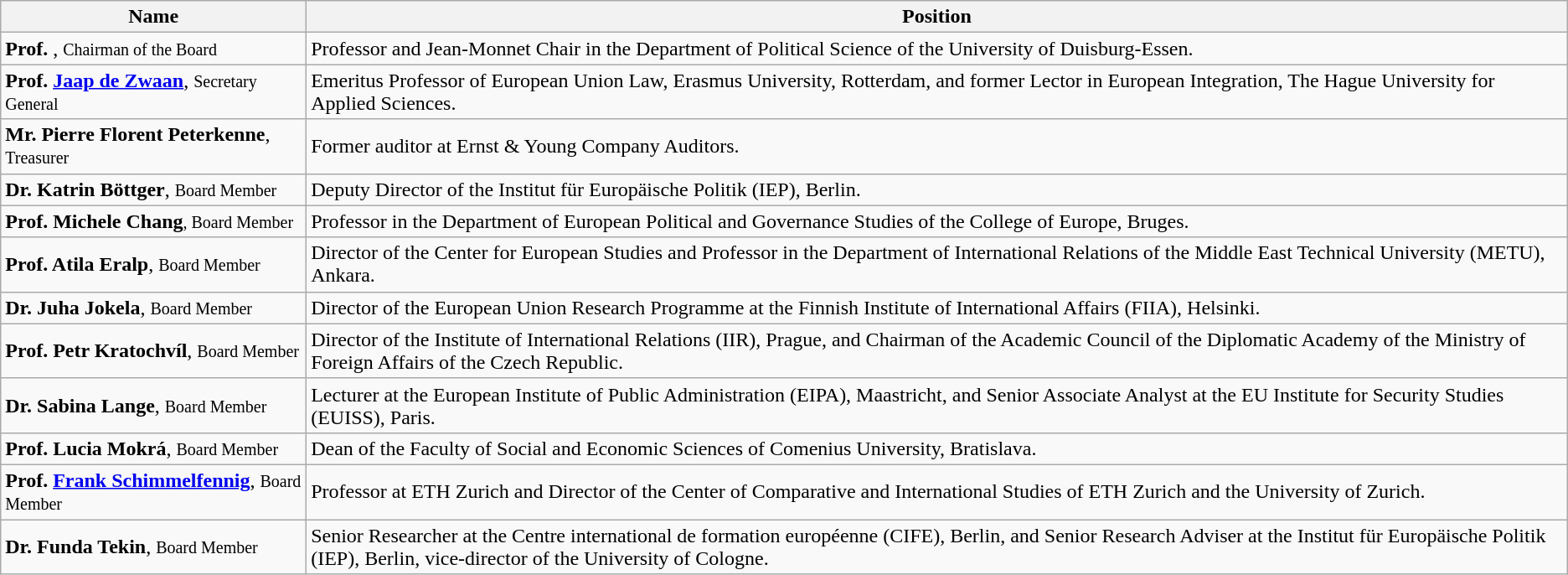<table class="wikitable">
<tr>
<th>Name</th>
<th>Position</th>
</tr>
<tr>
<td><strong>Prof. </strong>, <small>Chairman of the Board</small></td>
<td>Professor and Jean-Monnet Chair in the Department of Political Science of the University of Duisburg-Essen.</td>
</tr>
<tr>
<td><strong>Prof. <a href='#'>Jaap de Zwaan</a></strong>, <small>Secretary General</small></td>
<td>Emeritus Professor of European Union Law, Erasmus University, Rotterdam, and former Lector in European Integration, The Hague University for Applied Sciences.</td>
</tr>
<tr>
<td><strong>Mr. Pierre Florent Peterkenne</strong>, <small>Treasurer</small></td>
<td>Former auditor at Ernst & Young Company Auditors.</td>
</tr>
<tr>
<td><strong>Dr. Katrin Böttger</strong>, <small>Board Member</small></td>
<td>Deputy Director of the Institut für Europäische Politik (IEP), Berlin.</td>
</tr>
<tr>
<td><strong>Prof. Michele Chang</strong><small>, Board Member</small></td>
<td>Professor in the Department of European Political and Governance Studies of the College of Europe, Bruges.</td>
</tr>
<tr>
<td><strong>Prof. Atila Eralp</strong>, <small>Board Member</small></td>
<td>Director of the Center for European Studies and Professor in the Department of International Relations of the Middle East Technical University (METU), Ankara.</td>
</tr>
<tr>
<td><strong>Dr. Juha Jokela</strong>, <small>Board Member</small></td>
<td>Director of the European Union Research Programme at the Finnish Institute of International Affairs (FIIA), Helsinki.</td>
</tr>
<tr>
<td><strong>Prof. Petr Kratochvíl</strong>, <small>Board Member</small></td>
<td>Director of the Institute of International Relations (IIR), Prague, and Chairman of the Academic Council of the Diplomatic Academy of the Ministry of Foreign Affairs of the Czech Republic.</td>
</tr>
<tr>
<td><strong>Dr. Sabina Lange</strong>, <small>Board Member</small></td>
<td>Lecturer at the European Institute of Public Administration (EIPA), Maastricht, and Senior Associate Analyst at the EU Institute for Security Studies (EUISS), Paris.</td>
</tr>
<tr>
<td><strong>Prof. Lucia Mokrá</strong>, <small>Board Member</small></td>
<td>Dean of the Faculty of Social and Economic Sciences of Comenius University, Bratislava.</td>
</tr>
<tr>
<td><strong>Prof. <a href='#'>Frank Schimmelfennig</a></strong>, <small>Board Member</small></td>
<td>Professor at ETH Zurich and Director of the Center of Comparative and International Studies of ETH Zurich and the University of Zurich.</td>
</tr>
<tr>
<td><strong>Dr. Funda Tekin</strong>, <small>Board Member</small></td>
<td>Senior Researcher at the Centre international de formation européenne (CIFE), Berlin, and Senior Research Adviser at the Institut für Europäische Politik (IEP), Berlin, vice-director of the University of Cologne.</td>
</tr>
</table>
